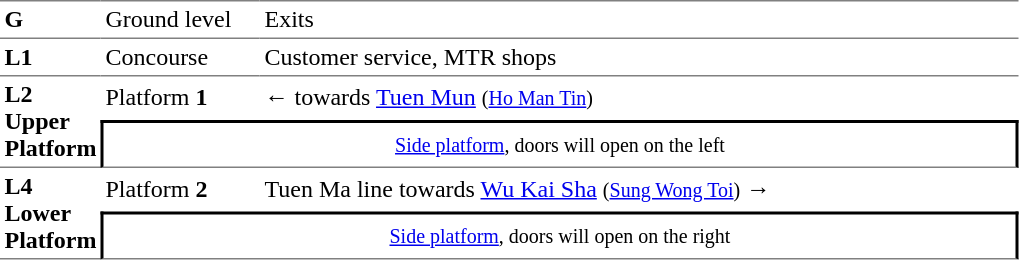<table border=0 cellspacing=0 cellpadding=3>
<tr>
<td style="border-bottom:solid 1px gray;border-top:solid 1px gray;width:50px;vertical-align:top;"><strong>G</strong></td>
<td style="border-top:solid 1px gray;border-bottom:solid 1px gray;width:100px;vertical-align:top;">Ground level</td>
<td style="border-top:solid 1px gray;border-bottom:solid 1px gray;width:500px;vertical-align:top;">Exits</td>
</tr>
<tr>
<td style="border-bottom:solid 1px gray;vertical-align:top;" rowspan=1><strong>L1</strong></td>
<td style="border-bottom:solid 1px gray;vertical-align:top;" rowspan=1>Concourse</td>
<td style="border-bottom:solid 1px gray;">Customer service, MTR shops</td>
</tr>
<tr>
<td style="border-bottom:solid 1px gray;vertical-align:top;" rowspan=2><strong>L2<br>Upper Platform</strong></td>
<td>Platform <span><strong>1</strong></span></td>
<td>←  <small></small> towards <a href='#'>Tuen Mun</a> <small>(<a href='#'>Ho Man Tin</a>)</small></td>
</tr>
<tr>
<td style="border-top:solid 2px black;border-right:solid 2px black;border-left:solid 2px black;border-bottom:solid 1px gray;text-align:center;" colspan=2><small><a href='#'>Side platform</a>, doors will open on the left</small></td>
</tr>
<tr>
<td style="border-bottom:solid 1px gray;vertical-align:top;" rowspan=2><strong>L4<br>Lower Platform</strong></td>
<td>Platform <span><strong>2</strong></span></td>
<td>  Tuen Ma line <small> </small> towards <a href='#'>Wu Kai Sha</a> <small>(<a href='#'>Sung Wong Toi</a>)</small> →</td>
</tr>
<tr>
<td style="border-top:solid 2px black;border-right:solid 2px black;border-left:solid 2px black;border-bottom:solid 1px gray;text-align:center;" colspan=2><small><a href='#'>Side platform</a>, doors will open on the right</small></td>
</tr>
</table>
